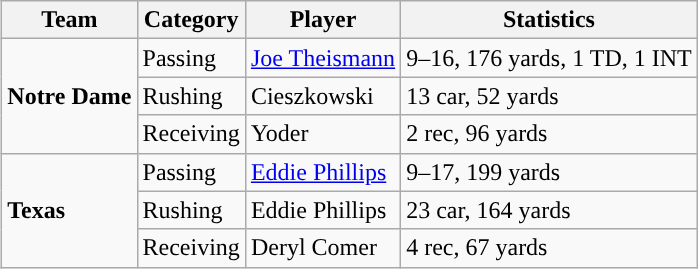<table class="wikitable" style="float: right;">
<tr>
<th>Team</th>
<th>Category</th>
<th>Player</th>
<th>Statistics</th>
</tr>
<tr>
<td rowspan=3><strong>Notre Dame</strong></td>
<td>Passing</td>
<td><a href='#'>Joe Theismann</a></td>
<td>9–16, 176 yards, 1 TD, 1 INT</td>
</tr>
<tr>
<td>Rushing</td>
<td>Cieszkowski</td>
<td>13 car, 52 yards</td>
</tr>
<tr>
<td>Receiving</td>
<td>Yoder</td>
<td>2 rec, 96 yards</td>
</tr>
<tr>
<td rowspan=3><strong>Texas</strong></td>
<td>Passing</td>
<td><a href='#'>Eddie Phillips</a></td>
<td>9–17, 199 yards</td>
</tr>
<tr>
<td>Rushing</td>
<td>Eddie Phillips</td>
<td>23 car, 164 yards</td>
</tr>
<tr>
<td>Receiving</td>
<td>Deryl Comer</td>
<td>4 rec, 67 yards</td>
</tr>
</table>
